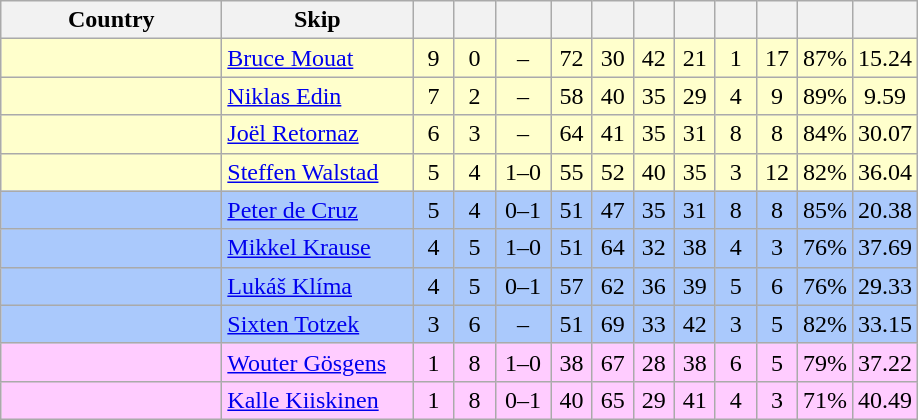<table class=wikitable style="text-align:center;">
<tr>
<th width=140>Country</th>
<th width=120>Skip</th>
<th width=20></th>
<th width=20></th>
<th width=30></th>
<th width=20></th>
<th width=20></th>
<th width=20></th>
<th width=20></th>
<th width=20></th>
<th width=20></th>
<th width=20></th>
<th width=20></th>
</tr>
<tr bgcolor=#ffffcc>
<td style="text-align:left;"></td>
<td style="text-align:left;"><a href='#'>Bruce Mouat</a></td>
<td>9</td>
<td>0</td>
<td>–</td>
<td>72</td>
<td>30</td>
<td>42</td>
<td>21</td>
<td>1</td>
<td>17</td>
<td>87%</td>
<td>15.24</td>
</tr>
<tr bgcolor=#ffffcc>
<td style="text-align:left;"></td>
<td style="text-align:left;"><a href='#'>Niklas Edin</a></td>
<td>7</td>
<td>2</td>
<td>–</td>
<td>58</td>
<td>40</td>
<td>35</td>
<td>29</td>
<td>4</td>
<td>9</td>
<td>89%</td>
<td>9.59</td>
</tr>
<tr bgcolor=#ffffcc>
<td style="text-align:left;"></td>
<td style="text-align:left;"><a href='#'>Joël Retornaz</a></td>
<td>6</td>
<td>3</td>
<td>–</td>
<td>64</td>
<td>41</td>
<td>35</td>
<td>31</td>
<td>8</td>
<td>8</td>
<td>84%</td>
<td>30.07</td>
</tr>
<tr bgcolor=#ffffcc>
<td style="text-align:left;"></td>
<td style="text-align:left;"><a href='#'>Steffen Walstad</a></td>
<td>5</td>
<td>4</td>
<td>1–0</td>
<td>55</td>
<td>52</td>
<td>40</td>
<td>35</td>
<td>3</td>
<td>12</td>
<td>82%</td>
<td>36.04</td>
</tr>
<tr bgcolor=#aac9fc>
<td style="text-align:left;"></td>
<td style="text-align:left;"><a href='#'>Peter de Cruz</a></td>
<td>5</td>
<td>4</td>
<td>0–1</td>
<td>51</td>
<td>47</td>
<td>35</td>
<td>31</td>
<td>8</td>
<td>8</td>
<td>85%</td>
<td>20.38</td>
</tr>
<tr bgcolor=#aac9fc>
<td style="text-align:left;"></td>
<td style="text-align:left;"><a href='#'>Mikkel Krause</a></td>
<td>4</td>
<td>5</td>
<td>1–0</td>
<td>51</td>
<td>64</td>
<td>32</td>
<td>38</td>
<td>4</td>
<td>3</td>
<td>76%</td>
<td>37.69</td>
</tr>
<tr bgcolor=#aac9fc>
<td style="text-align:left;"></td>
<td style="text-align:left;"><a href='#'>Lukáš Klíma</a></td>
<td>4</td>
<td>5</td>
<td>0–1</td>
<td>57</td>
<td>62</td>
<td>36</td>
<td>39</td>
<td>5</td>
<td>6</td>
<td>76%</td>
<td>29.33</td>
</tr>
<tr bgcolor=#aac9fc>
<td style="text-align:left;"></td>
<td style="text-align:left;"><a href='#'>Sixten Totzek</a></td>
<td>3</td>
<td>6</td>
<td>–</td>
<td>51</td>
<td>69</td>
<td>33</td>
<td>42</td>
<td>3</td>
<td>5</td>
<td>82%</td>
<td>33.15</td>
</tr>
<tr bgcolor=#ffccff>
<td style="text-align:left;"></td>
<td style="text-align:left;"><a href='#'>Wouter Gösgens</a></td>
<td>1</td>
<td>8</td>
<td>1–0</td>
<td>38</td>
<td>67</td>
<td>28</td>
<td>38</td>
<td>6</td>
<td>5</td>
<td>79%</td>
<td>37.22</td>
</tr>
<tr bgcolor=#ffccff>
<td style="text-align:left;"></td>
<td style="text-align:left;"><a href='#'>Kalle Kiiskinen</a></td>
<td>1</td>
<td>8</td>
<td>0–1</td>
<td>40</td>
<td>65</td>
<td>29</td>
<td>41</td>
<td>4</td>
<td>3</td>
<td>71%</td>
<td>40.49</td>
</tr>
</table>
